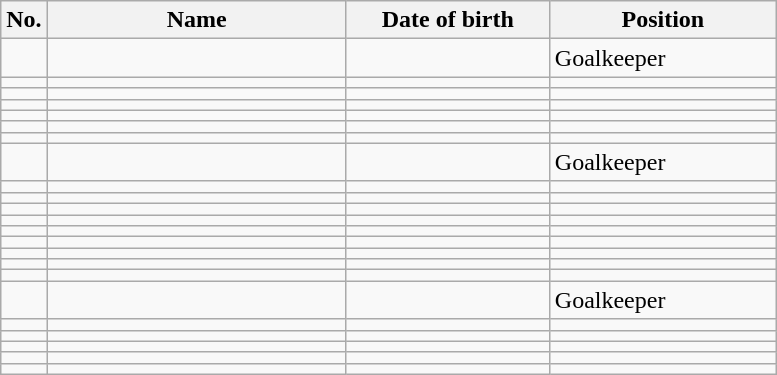<table class="wikitable sortable" style=font-size:100%; text-align:center;>
<tr>
<th>No.</th>
<th style=width:12em>Name</th>
<th style=width:8em>Date of birth</th>
<th style=width:9em>Position</th>
</tr>
<tr>
<td></td>
<td align=left></td>
<td align=right></td>
<td>Goalkeeper</td>
</tr>
<tr>
<td></td>
<td align=left></td>
<td align=right></td>
<td></td>
</tr>
<tr>
<td></td>
<td align=left></td>
<td align=right></td>
<td></td>
</tr>
<tr>
<td></td>
<td align=left></td>
<td align=right></td>
<td></td>
</tr>
<tr>
<td></td>
<td align=left></td>
<td align=right></td>
<td></td>
</tr>
<tr>
<td></td>
<td align=left></td>
<td align=right></td>
<td></td>
</tr>
<tr>
<td></td>
<td align=left></td>
<td align=right></td>
<td></td>
</tr>
<tr>
<td></td>
<td align=left></td>
<td align=right></td>
<td>Goalkeeper</td>
</tr>
<tr>
<td></td>
<td align=left></td>
<td align=right></td>
<td></td>
</tr>
<tr>
<td></td>
<td align=left></td>
<td align=right></td>
<td></td>
</tr>
<tr>
<td></td>
<td align=left></td>
<td align=right></td>
<td></td>
</tr>
<tr>
<td></td>
<td align=left></td>
<td align=right></td>
<td></td>
</tr>
<tr>
<td></td>
<td align=left></td>
<td align=right></td>
<td></td>
</tr>
<tr>
<td></td>
<td align=left></td>
<td align=right></td>
<td></td>
</tr>
<tr>
<td></td>
<td align=left></td>
<td align=right></td>
<td></td>
</tr>
<tr>
<td></td>
<td align=left></td>
<td align=right></td>
<td></td>
</tr>
<tr>
<td></td>
<td align=left></td>
<td align=right></td>
<td></td>
</tr>
<tr>
<td></td>
<td align=left></td>
<td align=right></td>
<td>Goalkeeper</td>
</tr>
<tr>
<td></td>
<td align=left></td>
<td align=right></td>
<td></td>
</tr>
<tr>
<td></td>
<td align=left></td>
<td align=right></td>
<td></td>
</tr>
<tr>
<td></td>
<td align=left></td>
<td align=right></td>
<td></td>
</tr>
<tr>
<td></td>
<td align=left></td>
<td align=right></td>
<td></td>
</tr>
<tr>
<td></td>
<td align=left></td>
<td align=right></td>
<td></td>
</tr>
</table>
